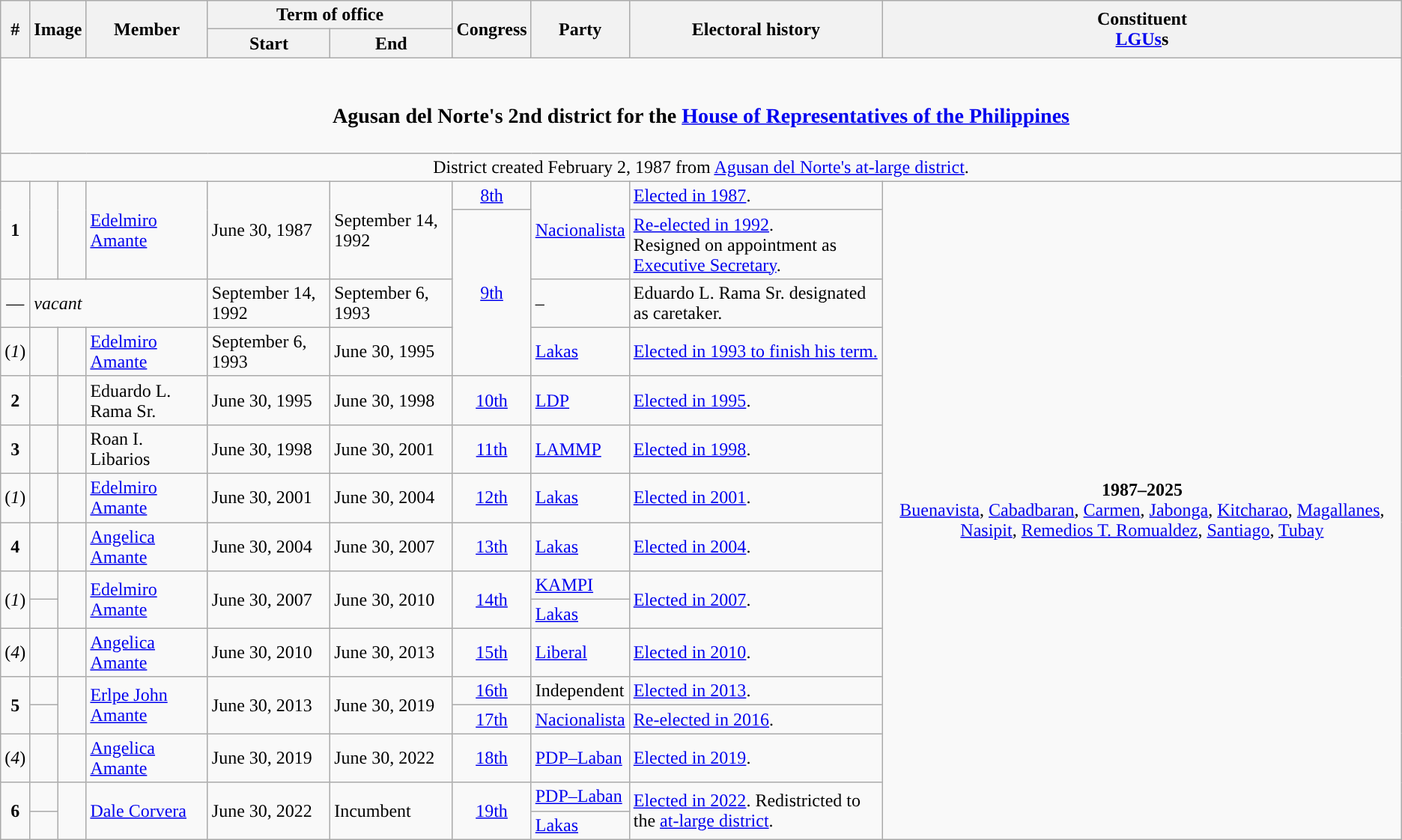<table class=wikitable>
<tr>
<th rowspan="2">#</th>
<th rowspan="2" colspan=2>Image</th>
<th rowspan="2">Member</th>
<th colspan=2>Term of office</th>
<th rowspan="2">Congress</th>
<th rowspan="2">Party</th>
<th rowspan="2">Electoral history</th>
<th rowspan="2">Constituent<br><a href='#'>LGUs</a>s</th>
</tr>
<tr>
<th>Start</th>
<th>End</th>
</tr>
<tr>
<td colspan="10" style="text-align:center;"><br><h3>Agusan del Norte's 2nd district for the <a href='#'>House of Representatives of the Philippines</a></h3></td>
</tr>
<tr>
<td colspan="10" style="text-align:center;">District created February 2, 1987 from <a href='#'>Agusan del Norte's at-large district</a>.</td>
</tr>
<tr>
<td rowspan="2" style="text-align:center;"><strong>1</strong></td>
<td rowspan="2" style="color:inherit;background:"></td>
<td rowspan="2"></td>
<td rowspan="2"><a href='#'>Edelmiro Amante</a></td>
<td rowspan="2">June 30, 1987</td>
<td rowspan="2">September 14, 1992</td>
<td style="text-align:center;"><a href='#'>8th</a></td>
<td rowspan="2"><a href='#'>Nacionalista</a></td>
<td><a href='#'>Elected in 1987</a>.</td>
<td rowspan=99 style="text-align:center;"><strong>1987–2025</strong><br><a href='#'>Buenavista</a>, <a href='#'>Cabadbaran</a>, <a href='#'>Carmen</a>, <a href='#'>Jabonga</a>, <a href='#'>Kitcharao</a>, <a href='#'>Magallanes</a>, <a href='#'>Nasipit</a>, <a href='#'>Remedios T. Romualdez</a>, <a href='#'>Santiago</a>, <a href='#'>Tubay</a></td>
</tr>
<tr>
<td rowspan="3" style="text-align:center;"><a href='#'>9th</a></td>
<td><a href='#'>Re-elected in 1992</a>.<br>Resigned on appointment as <a href='#'>Executive Secretary</a>.</td>
</tr>
<tr>
<td style="text-align:center;">—</td>
<td colspan="3"><em>vacant</em></td>
<td>September 14, 1992</td>
<td>September 6, 1993</td>
<td>–</td>
<td>Eduardo L. Rama Sr. designated as caretaker.</td>
</tr>
<tr>
<td style="text-align:center;">(<em>1</em>)</td>
<td style="color:inherit;background:"></td>
<td></td>
<td><a href='#'>Edelmiro Amante</a></td>
<td>September 6, 1993</td>
<td>June 30, 1995</td>
<td><a href='#'>Lakas</a></td>
<td><a href='#'>Elected in 1993 to finish his term.</a></td>
</tr>
<tr>
<td style="text-align:center;"><strong>2</strong></td>
<td style="color:inherit;background:"></td>
<td></td>
<td>Eduardo L. Rama Sr.</td>
<td>June 30, 1995</td>
<td>June 30, 1998</td>
<td style="text-align:center;"><a href='#'>10th</a></td>
<td><a href='#'>LDP</a></td>
<td><a href='#'>Elected in 1995</a>.</td>
</tr>
<tr>
<td style="text-align:center;"><strong>3</strong></td>
<td style="color:inherit;background:"></td>
<td></td>
<td>Roan I. Libarios</td>
<td>June 30, 1998</td>
<td>June 30, 2001</td>
<td style="text-align:center;"><a href='#'>11th</a></td>
<td><a href='#'>LAMMP</a></td>
<td><a href='#'>Elected in 1998</a>.</td>
</tr>
<tr>
<td style="text-align:center;">(<em>1</em>)</td>
<td style="color:inherit;background:"></td>
<td></td>
<td><a href='#'>Edelmiro Amante</a></td>
<td>June 30, 2001</td>
<td>June 30, 2004</td>
<td style="text-align:center;"><a href='#'>12th</a></td>
<td><a href='#'>Lakas</a></td>
<td><a href='#'>Elected in 2001</a>.</td>
</tr>
<tr>
<td style="text-align:center;"><strong>4</strong></td>
<td style="color:inherit;background:"></td>
<td></td>
<td><a href='#'>Angelica Amante</a></td>
<td>June 30, 2004</td>
<td>June 30, 2007</td>
<td style="text-align:center;"><a href='#'>13th</a></td>
<td><a href='#'>Lakas</a></td>
<td><a href='#'>Elected in 2004</a>.</td>
</tr>
<tr>
<td style="text-align:center;" rowspan="2">(<em>1</em>)</td>
<td style="color:inherit;background:"></td>
<td rowspan="2"></td>
<td rowspan="2"><a href='#'>Edelmiro Amante</a></td>
<td rowspan="2">June 30, 2007</td>
<td rowspan="2">June 30, 2010</td>
<td style="text-align:center;" rowspan="2"><a href='#'>14th</a></td>
<td><a href='#'>KAMPI</a></td>
<td rowspan="2"><a href='#'>Elected in 2007</a>.</td>
</tr>
<tr>
<td style="color:inherit;background:"></td>
<td><a href='#'>Lakas</a></td>
</tr>
<tr>
<td style="text-align:center;">(<em>4</em>)</td>
<td style="color:inherit;background:"></td>
<td></td>
<td><a href='#'>Angelica Amante</a></td>
<td>June 30, 2010</td>
<td>June 30, 2013</td>
<td style="text-align:center;"><a href='#'>15th</a></td>
<td><a href='#'>Liberal</a></td>
<td><a href='#'>Elected in 2010</a>.</td>
</tr>
<tr>
<td rowspan="2" style="text-align:center;"><strong>5</strong></td>
<td style="color:inherit;background:"></td>
<td rowspan="2"></td>
<td rowspan="2"><a href='#'>Erlpe John Amante</a></td>
<td rowspan="2">June 30, 2013</td>
<td rowspan="2">June 30, 2019</td>
<td style="text-align:center;"><a href='#'>16th</a></td>
<td>Independent</td>
<td><a href='#'>Elected in 2013</a>.</td>
</tr>
<tr>
<td style="color:inherit;background:"></td>
<td style="text-align:center;"><a href='#'>17th</a></td>
<td><a href='#'>Nacionalista</a></td>
<td><a href='#'>Re-elected in 2016</a>.</td>
</tr>
<tr>
<td style="text-align:center;">(<em>4</em>)</td>
<td style="color:inherit;background:"></td>
<td></td>
<td><a href='#'>Angelica Amante</a></td>
<td>June 30, 2019</td>
<td>June 30, 2022</td>
<td style="text-align:center;"><a href='#'>18th</a></td>
<td><a href='#'>PDP–Laban</a></td>
<td><a href='#'>Elected in 2019</a>.</td>
</tr>
<tr>
<td style="text-align:center;" rowspan="2"><strong>6</strong></td>
<td style="color:inherit;background:"></td>
<td rowspan="2"></td>
<td rowspan="2"><a href='#'>Dale Corvera</a></td>
<td rowspan="2">June 30, 2022</td>
<td rowspan="2">Incumbent</td>
<td style="text-align:center;" rowspan="2"><a href='#'>19th</a></td>
<td><a href='#'>PDP–Laban</a></td>
<td rowspan="2"><a href='#'>Elected in 2022</a>. Redistricted to the <a href='#'>at-large district</a>.</td>
</tr>
<tr>
<td style="color:inherit;background:"></td>
<td><a href='#'>Lakas</a></td>
</tr>
</table>
